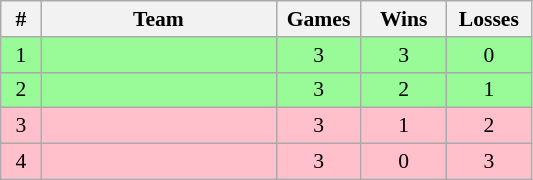<table class=wikitable style="text-align:center; font-size:90%">
<tr>
<th width=20>#</th>
<th width=150>Team</th>
<th width=50>Games</th>
<th width=50>Wins</th>
<th width=50>Losses</th>
</tr>
<tr bgcolor=#98fb98>
<td>1</td>
<td align=left></td>
<td>3</td>
<td>3</td>
<td>0</td>
</tr>
<tr bgcolor=#98fb98>
<td>2</td>
<td align=left></td>
<td>3</td>
<td>2</td>
<td>1</td>
</tr>
<tr bgcolor=pink>
<td>3</td>
<td align=left></td>
<td>3</td>
<td>1</td>
<td>2</td>
</tr>
<tr bgcolor=pink>
<td>4</td>
<td align=left></td>
<td>3</td>
<td>0</td>
<td>3</td>
</tr>
</table>
